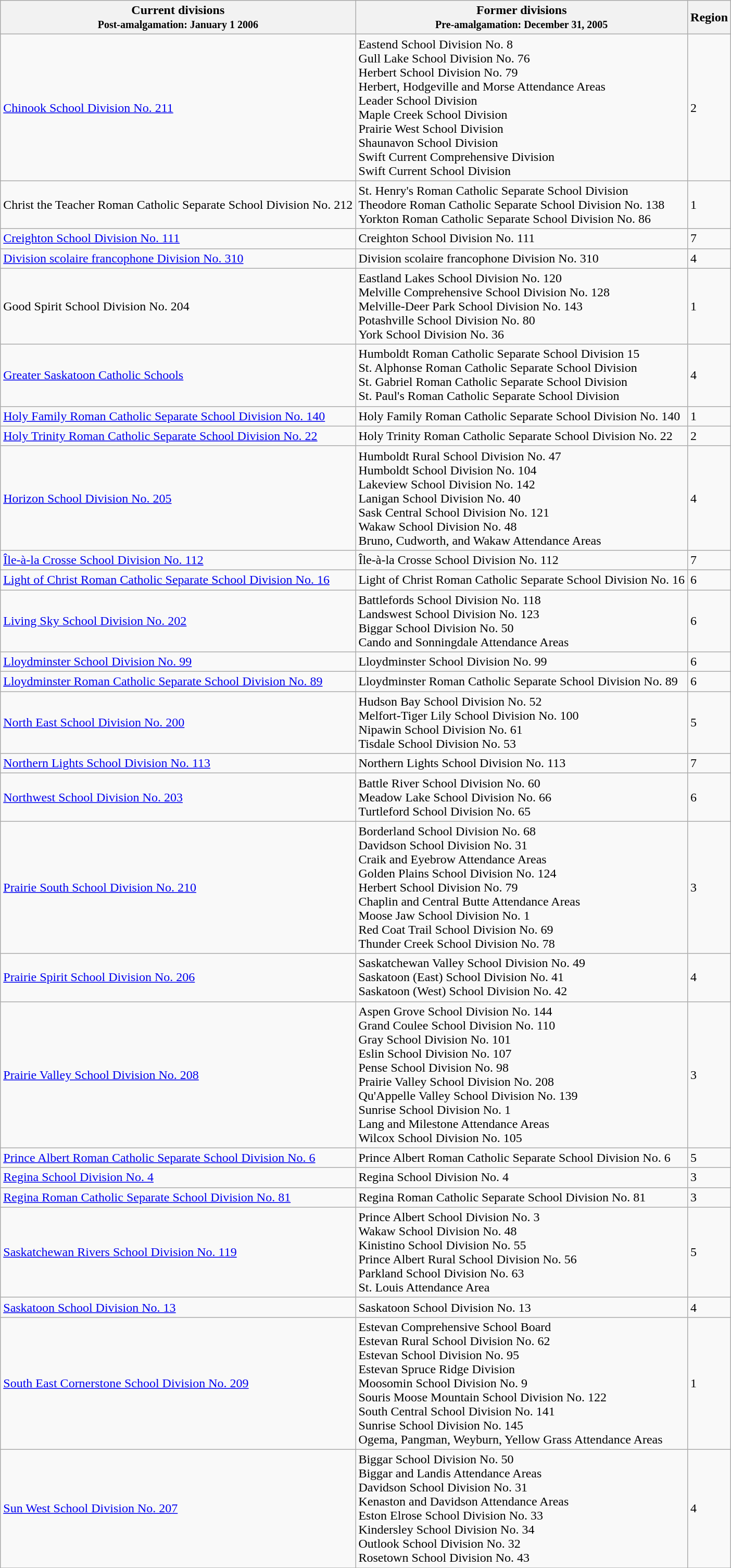<table class="wikitable sortable">
<tr bgcolor="#efefef">
<th>Current divisions<br><small>Post-amalgamation: January 1 2006</small></th>
<th>Former divisions<br><small>Pre-amalgamation: December 31, 2005</small></th>
<th>Region</th>
</tr>
<tr>
<td><a href='#'>Chinook School Division No. 211</a></td>
<td>Eastend School Division No. 8<br>Gull Lake School Division No. 76<br>Herbert School Division No. 79 <br>Herbert, Hodgeville and Morse Attendance Areas<br>Leader School Division<br>Maple Creek School Division<br>Prairie West School Division<br>Shaunavon School Division<br>Swift Current Comprehensive Division<br>Swift Current School Division</td>
<td>2</td>
</tr>
<tr>
<td>Christ the Teacher Roman Catholic Separate School Division No. 212</td>
<td>St. Henry's Roman Catholic Separate School Division<br>Theodore Roman Catholic Separate School Division No. 138<br>Yorkton Roman Catholic Separate School Division No. 86</td>
<td>1</td>
</tr>
<tr>
<td><a href='#'>Creighton School Division No. 111</a></td>
<td Creighton School Division>Creighton School Division No. 111</td>
<td>7</td>
</tr>
<tr>
<td><a href='#'>Division scolaire francophone Division No. 310</a></td>
<td>Division scolaire francophone Division No. 310</td>
<td>4</td>
</tr>
<tr>
<td>Good Spirit School Division No. 204</td>
<td>Eastland Lakes School Division No. 120<br>Melville Comprehensive School Division No. 128<br>Melville-Deer Park School Division No. 143<br>Potashville School Division No. 80<br>York School Division No. 36</td>
<td>1</td>
</tr>
<tr>
<td><a href='#'>Greater Saskatoon Catholic Schools</a></td>
<td>Humboldt Roman Catholic Separate School Division 15<br>St. Alphonse Roman Catholic Separate School Division<br>St. Gabriel Roman Catholic Separate School Division<br>St. Paul's Roman Catholic Separate School Division</td>
<td>4</td>
</tr>
<tr>
<td><a href='#'>Holy Family Roman Catholic Separate School Division No. 140</a></td>
<td>Holy Family Roman Catholic Separate School Division No. 140</td>
<td>1</td>
</tr>
<tr>
<td><a href='#'>Holy Trinity Roman Catholic Separate School Division No. 22</a></td>
<td>Holy Trinity Roman Catholic Separate School Division No. 22</td>
<td>2</td>
</tr>
<tr>
<td><a href='#'>Horizon School Division No. 205</a></td>
<td>Humboldt Rural School Division No. 47<br>Humboldt School Division No. 104<br>Lakeview School Division No. 142<br>Lanigan School Division No. 40<br>Sask Central School Division No. 121<br>Wakaw School Division No. 48<br>Bruno, Cudworth, and Wakaw Attendance Areas</td>
<td>4</td>
</tr>
<tr>
<td><a href='#'>Île-à-la Crosse School Division No. 112</a></td>
<td>Île-à-la Crosse School Division No. 112</td>
<td>7</td>
</tr>
<tr>
<td><a href='#'>Light of Christ Roman Catholic Separate School Division No. 16</a></td>
<td>Light of Christ Roman Catholic Separate School Division No. 16</td>
<td>6</td>
</tr>
<tr>
<td><a href='#'>Living Sky School Division No. 202</a></td>
<td>Battlefords School Division No. 118<br>Landswest School Division No. 123<br>Biggar School Division No. 50<br>Cando and Sonningdale Attendance Areas</td>
<td>6</td>
</tr>
<tr>
<td><a href='#'>Lloydminster School Division No. 99</a></td>
<td>Lloydminster School Division No. 99</td>
<td>6</td>
</tr>
<tr>
<td><a href='#'>Lloydminster Roman Catholic Separate School Division No. 89</a></td>
<td>Lloydminster Roman Catholic Separate School Division No. 89</td>
<td>6</td>
</tr>
<tr>
<td><a href='#'>North East School Division No. 200</a></td>
<td>Hudson Bay School Division No. 52<br>Melfort-Tiger Lily School Division No. 100<br>Nipawin School Division No. 61<br>Tisdale School Division No. 53</td>
<td>5</td>
</tr>
<tr>
<td><a href='#'>Northern Lights School Division No. 113</a></td>
<td>Northern Lights School Division No. 113</td>
<td>7</td>
</tr>
<tr>
<td><a href='#'>Northwest School Division No. 203</a></td>
<td>Battle River School Division No. 60<br>Meadow Lake School Division No. 66<br>Turtleford School Division No. 65</td>
<td>6</td>
</tr>
<tr>
<td><a href='#'>Prairie South School Division No. 210</a></td>
<td>Borderland School Division No. 68<br>Davidson School Division No. 31<br>Craik and Eyebrow Attendance Areas<br>Golden Plains School Division No. 124<br>Herbert School Division No. 79<br>Chaplin and Central Butte Attendance Areas<br>Moose Jaw School Division No. 1<br>Red Coat Trail School Division No. 69<br>Thunder Creek School Division No. 78</td>
<td>3</td>
</tr>
<tr>
<td><a href='#'>Prairie Spirit School Division No. 206</a></td>
<td>Saskatchewan Valley School Division No. 49<br>Saskatoon (East) School Division No. 41<br>Saskatoon (West) School Division No. 42</td>
<td>4</td>
</tr>
<tr>
<td><a href='#'>Prairie Valley School Division No. 208</a></td>
<td>Aspen Grove School Division No. 144<br>Grand Coulee School Division No. 110<br>Gray School Division No. 101<br>Eslin School Division No. 107<br>Pense School Division No. 98<br>Prairie Valley School Division No. 208<br>Qu'Appelle Valley School Division No. 139<br>Sunrise School Division No. 1<br>Lang and Milestone Attendance Areas<br>Wilcox School Division No. 105</td>
<td>3</td>
</tr>
<tr>
<td><a href='#'>Prince Albert Roman Catholic Separate School Division No. 6</a></td>
<td>Prince Albert Roman Catholic Separate School Division No. 6</td>
<td>5</td>
</tr>
<tr>
<td><a href='#'>Regina School Division No. 4</a></td>
<td>Regina School Division No. 4</td>
<td>3</td>
</tr>
<tr>
<td><a href='#'>Regina Roman Catholic Separate School Division No. 81</a></td>
<td>Regina Roman Catholic Separate School Division No. 81</td>
<td>3</td>
</tr>
<tr>
<td><a href='#'>Saskatchewan Rivers School Division No. 119</a></td>
<td>Prince Albert School Division No. 3<br>Wakaw School Division No. 48<br>Kinistino School Division No. 55<br>Prince Albert Rural School Division No. 56<br>Parkland School Division No. 63<br>St. Louis Attendance Area</td>
<td>5</td>
</tr>
<tr>
<td><a href='#'>Saskatoon School Division No. 13</a></td>
<td>Saskatoon School Division No. 13</td>
<td>4</td>
</tr>
<tr>
<td><a href='#'>South East Cornerstone School Division No. 209</a></td>
<td>Estevan Comprehensive School Board<br>Estevan Rural School Division No. 62<br>Estevan School Division No. 95<br>Estevan Spruce Ridge Division<br>Moosomin School Division No. 9<br>Souris Moose Mountain School Division No. 122<br>South Central School Division No. 141<br>Sunrise School Division No. 145<br>Ogema, Pangman, Weyburn, Yellow Grass Attendance Areas</td>
<td>1</td>
</tr>
<tr>
<td><a href='#'>Sun West School Division No. 207</a></td>
<td>Biggar School Division No. 50<br>Biggar and Landis Attendance Areas<br>Davidson School Division No. 31<br>Kenaston and Davidson Attendance Areas<br>Eston Elrose School Division No. 33<br>Kindersley School Division No. 34<br>Outlook School Division No. 32<br>Rosetown School Division No. 43</td>
<td>4</td>
</tr>
<tr>
</tr>
</table>
